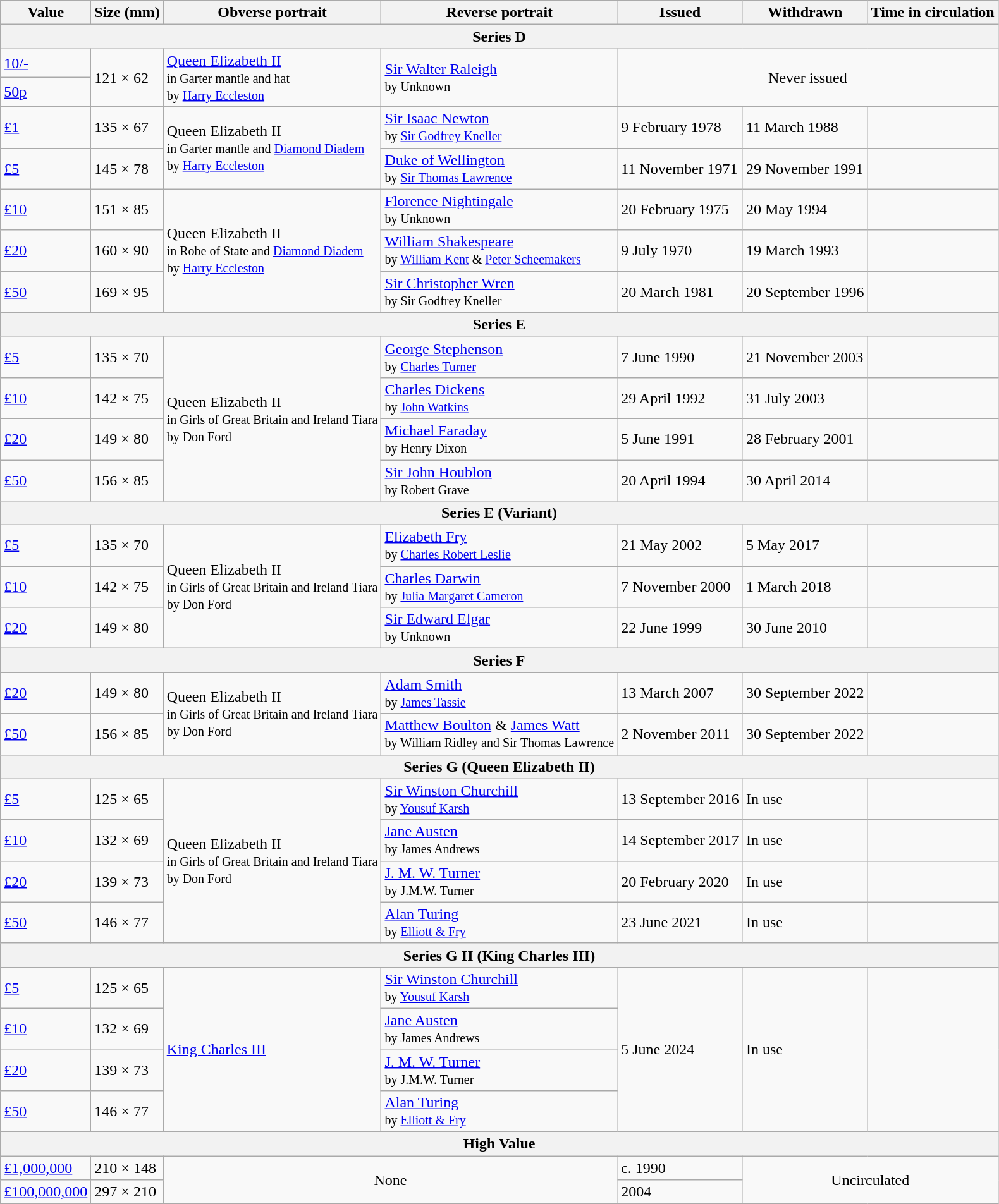<table class="wikitable">
<tr>
<th>Value</th>
<th>Size (mm)</th>
<th>Obverse portrait</th>
<th>Reverse portrait</th>
<th>Issued</th>
<th>Withdrawn</th>
<th>Time in circulation</th>
</tr>
<tr>
<th colspan="7">Series D</th>
</tr>
<tr>
<td><a href='#'>10/-</a></td>
<td rowspan="2">121 × 62</td>
<td rowspan=2><a href='#'>Queen Elizabeth II</a><br><small>in Garter mantle and hat<br>by <a href='#'>Harry Eccleston</a></small></td>
<td rowspan=2><a href='#'>Sir Walter Raleigh</a><br><small>by Unknown</small></td>
<td rowspan=2 colspan=3 align=center>Never issued</td>
</tr>
<tr>
<td><a href='#'>50p</a></td>
</tr>
<tr>
<td><a href='#'>£1</a></td>
<td>135 × 67</td>
<td rowspan=2>Queen Elizabeth II<br><small>in Garter mantle and <a href='#'>Diamond Diadem</a><br>by <a href='#'>Harry Eccleston</a></small></td>
<td><a href='#'>Sir Isaac Newton</a><br><small>by <a href='#'>Sir Godfrey Kneller</a></small></td>
<td>9 February 1978</td>
<td>11 March 1988</td>
<td></td>
</tr>
<tr>
<td><a href='#'>£5</a></td>
<td>145 × 78</td>
<td><a href='#'>Duke of Wellington</a><br><small>by <a href='#'>Sir Thomas Lawrence</a></small></td>
<td>11 November 1971</td>
<td>29 November 1991</td>
<td></td>
</tr>
<tr>
<td><a href='#'>£10</a></td>
<td>151 × 85</td>
<td rowspan=3>Queen Elizabeth II<br><small>in Robe of State and <a href='#'>Diamond Diadem</a><br>by <a href='#'>Harry Eccleston</a></small></td>
<td><a href='#'>Florence Nightingale</a><br><small>by Unknown</small></td>
<td>20 February 1975</td>
<td>20 May 1994</td>
<td></td>
</tr>
<tr>
<td><a href='#'>£20</a></td>
<td>160 × 90</td>
<td><a href='#'>William Shakespeare</a><br><small>by <a href='#'>William Kent</a> & <a href='#'>Peter Scheemakers</a></small></td>
<td>9 July 1970</td>
<td>19 March 1993</td>
<td></td>
</tr>
<tr>
<td><a href='#'>£50</a></td>
<td>169 × 95</td>
<td><a href='#'>Sir Christopher Wren</a><br><small>by Sir Godfrey Kneller</small></td>
<td>20 March 1981</td>
<td>20 September 1996</td>
<td></td>
</tr>
<tr>
<th colspan="7">Series E</th>
</tr>
<tr>
<td><a href='#'>£5</a></td>
<td>135 × 70</td>
<td rowspan=4>Queen Elizabeth II<br><small>in Girls of Great Britain and Ireland Tiara<br>by Don Ford</small></td>
<td><a href='#'>George Stephenson</a><br><small>by <a href='#'>Charles Turner</a></small></td>
<td>7 June 1990</td>
<td>21 November 2003</td>
<td></td>
</tr>
<tr>
<td><a href='#'>£10</a></td>
<td>142 × 75</td>
<td><a href='#'>Charles Dickens</a><br><small>by <a href='#'>John Watkins</a></small></td>
<td>29 April 1992</td>
<td>31 July 2003</td>
<td></td>
</tr>
<tr>
<td><a href='#'>£20</a></td>
<td>149 × 80</td>
<td><a href='#'>Michael Faraday</a><br><small>by Henry Dixon</small></td>
<td>5 June 1991</td>
<td>28 February 2001</td>
<td></td>
</tr>
<tr>
<td><a href='#'>£50</a></td>
<td>156 × 85</td>
<td><a href='#'>Sir John Houblon</a><br><small>by Robert Grave</small></td>
<td>20 April 1994</td>
<td>30 April 2014</td>
<td></td>
</tr>
<tr>
<th colspan="7">Series E (Variant)</th>
</tr>
<tr>
<td><a href='#'>£5</a></td>
<td>135 × 70</td>
<td rowspan=3>Queen Elizabeth II<br><small>in Girls of Great Britain and Ireland Tiara<br>by Don Ford</small></td>
<td><a href='#'>Elizabeth Fry</a><br><small>by <a href='#'>Charles Robert Leslie</a></small></td>
<td>21 May 2002</td>
<td>5 May 2017</td>
<td></td>
</tr>
<tr>
<td><a href='#'>£10</a></td>
<td>142 × 75</td>
<td><a href='#'>Charles Darwin</a><br><small>by <a href='#'>Julia Margaret Cameron</a></small></td>
<td>7 November 2000</td>
<td>1 March 2018</td>
<td></td>
</tr>
<tr>
<td><a href='#'>£20</a></td>
<td>149 × 80</td>
<td><a href='#'>Sir Edward Elgar</a><br><small>by Unknown</small></td>
<td>22 June 1999</td>
<td>30 June 2010</td>
<td></td>
</tr>
<tr>
<th colspan="7">Series F</th>
</tr>
<tr>
<td><a href='#'>£20</a></td>
<td>149 × 80</td>
<td rowspan=2>Queen Elizabeth II<br><small>in Girls of Great Britain and Ireland Tiara<br>by Don Ford</small></td>
<td><a href='#'>Adam Smith</a><br><small>by <a href='#'>James Tassie</a></small></td>
<td>13 March 2007</td>
<td>30 September 2022</td>
<td></td>
</tr>
<tr>
<td rowspan="1"><a href='#'>£50</a></td>
<td rowspan="1">156 × 85</td>
<td><a href='#'>Matthew Boulton</a> & <a href='#'>James Watt</a><br><small>by William Ridley and Sir Thomas Lawrence</small></td>
<td rowspan=1>2 November 2011</td>
<td>30 September 2022</td>
<td></td>
</tr>
<tr>
<th colspan="7">Series G (Queen Elizabeth II)</th>
</tr>
<tr>
<td><a href='#'>£5</a></td>
<td>125 × 65</td>
<td rowspan=4>Queen Elizabeth II<br><small>in Girls of Great Britain and Ireland Tiara<br>by Don Ford</small></td>
<td><a href='#'>Sir Winston Churchill</a><br><small>by <a href='#'>Yousuf Karsh</a></small></td>
<td>13 September 2016</td>
<td>In use</td>
<td></td>
</tr>
<tr>
<td><a href='#'>£10</a></td>
<td>132 × 69</td>
<td><a href='#'>Jane Austen</a><br><small>by James Andrews</small></td>
<td>14 September 2017</td>
<td>In use</td>
<td></td>
</tr>
<tr>
<td><a href='#'>£20</a></td>
<td>139 × 73</td>
<td><a href='#'>J. M. W. Turner</a><br><small>by J.M.W. Turner</small></td>
<td>20 February 2020</td>
<td>In use</td>
<td></td>
</tr>
<tr>
<td><a href='#'>£50</a></td>
<td>146 × 77</td>
<td><a href='#'>Alan Turing</a><br><small>by <a href='#'>Elliott & Fry</a></small></td>
<td>23 June 2021</td>
<td>In use</td>
<td></td>
</tr>
<tr>
<th colspan="7">Series G II (King Charles III)</th>
</tr>
<tr>
<td><a href='#'>£5</a></td>
<td>125 × 65</td>
<td rowspan=4><a href='#'>King Charles III</a></td>
<td><a href='#'>Sir Winston Churchill</a><br><small>by <a href='#'>Yousuf Karsh</a></small></td>
<td rowspan=4>5 June 2024</td>
<td rowspan=4>In use</td>
<td rowspan=4></td>
</tr>
<tr>
<td><a href='#'>£10</a></td>
<td>132 × 69</td>
<td><a href='#'>Jane Austen</a><br><small>by James Andrews</small></td>
</tr>
<tr>
<td><a href='#'>£20</a></td>
<td>139 × 73</td>
<td><a href='#'>J. M. W. Turner</a><br><small>by J.M.W. Turner</small></td>
</tr>
<tr>
<td><a href='#'>£50</a></td>
<td>146 × 77</td>
<td><a href='#'>Alan Turing</a><br><small>by <a href='#'>Elliott & Fry</a></small></td>
</tr>
<tr>
<th colspan="7">High Value</th>
</tr>
<tr>
<td rowspan="1"><a href='#'>£1,000,000</a></td>
<td>210 × 148</td>
<td rowspan=2 colspan=2 align=center>None</td>
<td>c. 1990</td>
<td rowspan=2 colspan=2 align=center>Uncirculated</td>
</tr>
<tr>
<td rowspan="1"><a href='#'>£100,000,000</a></td>
<td>297 × 210</td>
<td>2004</td>
</tr>
</table>
